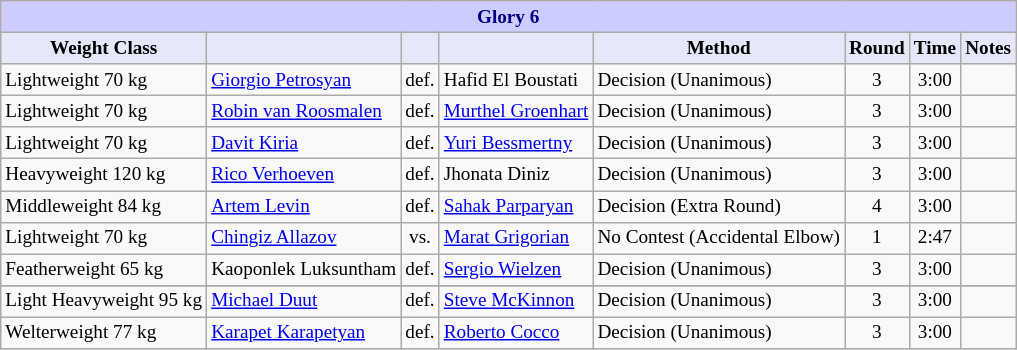<table class="wikitable" style="font-size: 80%;">
<tr>
<th colspan="8" style="background-color: #ccf; color: #000080; text-align: center;"><strong>Glory 6</strong></th>
</tr>
<tr>
<th colspan="1" style="background-color: #E6E8FA; color: #000000; text-align: center;">Weight Class</th>
<th colspan="1" style="background-color: #E6E8FA; color: #000000; text-align: center;"></th>
<th colspan="1" style="background-color: #E6E8FA; color: #000000; text-align: center;"></th>
<th colspan="1" style="background-color: #E6E8FA; color: #000000; text-align: center;"></th>
<th colspan="1" style="background-color: #E6E8FA; color: #000000; text-align: center;">Method</th>
<th colspan="1" style="background-color: #E6E8FA; color: #000000; text-align: center;">Round</th>
<th colspan="1" style="background-color: #E6E8FA; color: #000000; text-align: center;">Time</th>
<th colspan="1" style="background-color: #E6E8FA; color: #000000; text-align: center;">Notes</th>
</tr>
<tr>
<td>Lightweight 70 kg</td>
<td> <a href='#'>Giorgio Petrosyan</a></td>
<td align=center>def.</td>
<td> Hafid El Boustati</td>
<td>Decision (Unanimous)</td>
<td align=center>3</td>
<td align=center>3:00</td>
<td></td>
</tr>
<tr>
<td>Lightweight 70 kg</td>
<td> <a href='#'>Robin van Roosmalen</a></td>
<td align=center>def.</td>
<td> <a href='#'>Murthel Groenhart</a></td>
<td>Decision (Unanimous)</td>
<td align=center>3</td>
<td align=center>3:00</td>
<td></td>
</tr>
<tr>
<td>Lightweight 70 kg</td>
<td> <a href='#'>Davit Kiria</a></td>
<td align=center>def.</td>
<td> <a href='#'>Yuri Bessmertny</a></td>
<td>Decision (Unanimous)</td>
<td align=center>3</td>
<td align=center>3:00</td>
<td></td>
</tr>
<tr>
<td>Heavyweight 120 kg</td>
<td> <a href='#'>Rico Verhoeven</a></td>
<td align=center>def.</td>
<td> Jhonata Diniz</td>
<td>Decision (Unanimous)</td>
<td align=center>3</td>
<td align=center>3:00</td>
<td></td>
</tr>
<tr>
<td>Middleweight 84 kg</td>
<td> <a href='#'>Artem Levin</a></td>
<td align=center>def.</td>
<td> <a href='#'>Sahak Parparyan</a></td>
<td>Decision (Extra Round)</td>
<td align=center>4</td>
<td align=center>3:00</td>
<td></td>
</tr>
<tr>
<td>Lightweight 70 kg</td>
<td> <a href='#'>Chingiz Allazov</a></td>
<td align=center>vs.</td>
<td> <a href='#'>Marat Grigorian</a></td>
<td>No Contest (Accidental Elbow)</td>
<td align=center>1</td>
<td align=center>2:47</td>
<td></td>
</tr>
<tr>
<td>Featherweight 65 kg</td>
<td> Kaoponlek Luksuntham</td>
<td align=center>def.</td>
<td> <a href='#'>Sergio Wielzen</a></td>
<td>Decision (Unanimous)</td>
<td align=center>3</td>
<td align=center>3:00</td>
<td></td>
</tr>
<tr>
</tr>
<tr>
<td>Light Heavyweight 95 kg</td>
<td> <a href='#'>Michael Duut</a></td>
<td align=center>def.</td>
<td> <a href='#'>Steve McKinnon</a></td>
<td>Decision (Unanimous)</td>
<td align=center>3</td>
<td align=center>3:00</td>
<td></td>
</tr>
<tr>
<td>Welterweight 77 kg</td>
<td> <a href='#'>Karapet Karapetyan</a></td>
<td align=center>def.</td>
<td> <a href='#'>Roberto Cocco</a></td>
<td>Decision (Unanimous)</td>
<td align=center>3</td>
<td align=center>3:00</td>
<td></td>
</tr>
</table>
